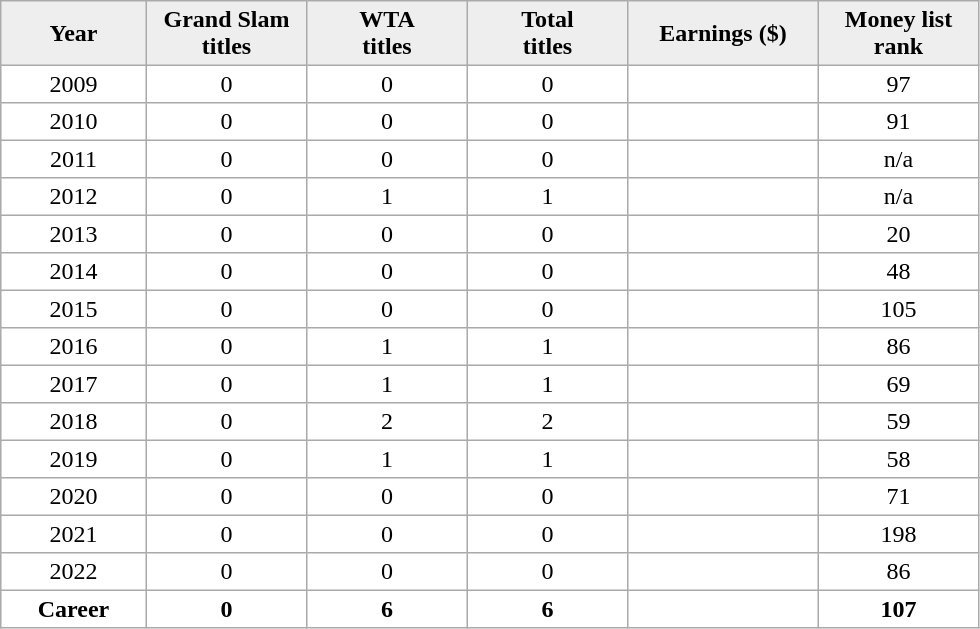<table cellpadding=3 cellspacing=0 border=1 style=border:#aaa;solid:1px;border-collapse:collapse;text-align:center;>
<tr style=background:#eee;font-weight:bold>
<td width="90">Year</td>
<td width="100">Grand Slam <br>titles</td>
<td width="100">WTA <br>titles</td>
<td width="100">Total <br>titles</td>
<td width="120">Earnings ($)</td>
<td width="100">Money list rank</td>
</tr>
<tr>
<td>2009</td>
<td>0</td>
<td>0</td>
<td>0</td>
<td align="right"></td>
<td>97</td>
</tr>
<tr>
<td>2010</td>
<td>0</td>
<td>0</td>
<td>0</td>
<td align="right"></td>
<td>91</td>
</tr>
<tr>
<td>2011</td>
<td>0</td>
<td>0</td>
<td>0</td>
<td align="right"></td>
<td>n/a</td>
</tr>
<tr>
<td>2012</td>
<td>0</td>
<td>1</td>
<td>1</td>
<td align="right"></td>
<td>n/a</td>
</tr>
<tr>
<td>2013</td>
<td>0</td>
<td>0</td>
<td>0</td>
<td align="right"></td>
<td>20</td>
</tr>
<tr>
<td>2014</td>
<td>0</td>
<td>0</td>
<td>0</td>
<td align="right"></td>
<td>48</td>
</tr>
<tr>
<td>2015</td>
<td>0</td>
<td>0</td>
<td>0</td>
<td align="right"></td>
<td>105</td>
</tr>
<tr>
<td>2016</td>
<td>0</td>
<td>1</td>
<td>1</td>
<td align="right"></td>
<td>86</td>
</tr>
<tr>
<td>2017</td>
<td>0</td>
<td>1</td>
<td>1</td>
<td align="right"></td>
<td>69</td>
</tr>
<tr>
<td>2018</td>
<td>0</td>
<td>2</td>
<td>2</td>
<td align="right"></td>
<td>59</td>
</tr>
<tr>
<td>2019</td>
<td>0</td>
<td>1</td>
<td>1</td>
<td style="text-align:right"></td>
<td>58</td>
</tr>
<tr>
<td>2020</td>
<td>0</td>
<td>0</td>
<td>0</td>
<td align="right"></td>
<td>71</td>
</tr>
<tr>
<td>2021</td>
<td>0</td>
<td>0</td>
<td>0</td>
<td style="text-align:right"></td>
<td>198</td>
</tr>
<tr>
<td>2022</td>
<td>0</td>
<td>0</td>
<td>0</td>
<td style="text-align:right"></td>
<td>86</td>
</tr>
<tr style="font-weight:bold;">
<td>Career</td>
<td>0</td>
<td>6</td>
<td>6</td>
<td align="right"></td>
<td>107</td>
</tr>
</table>
